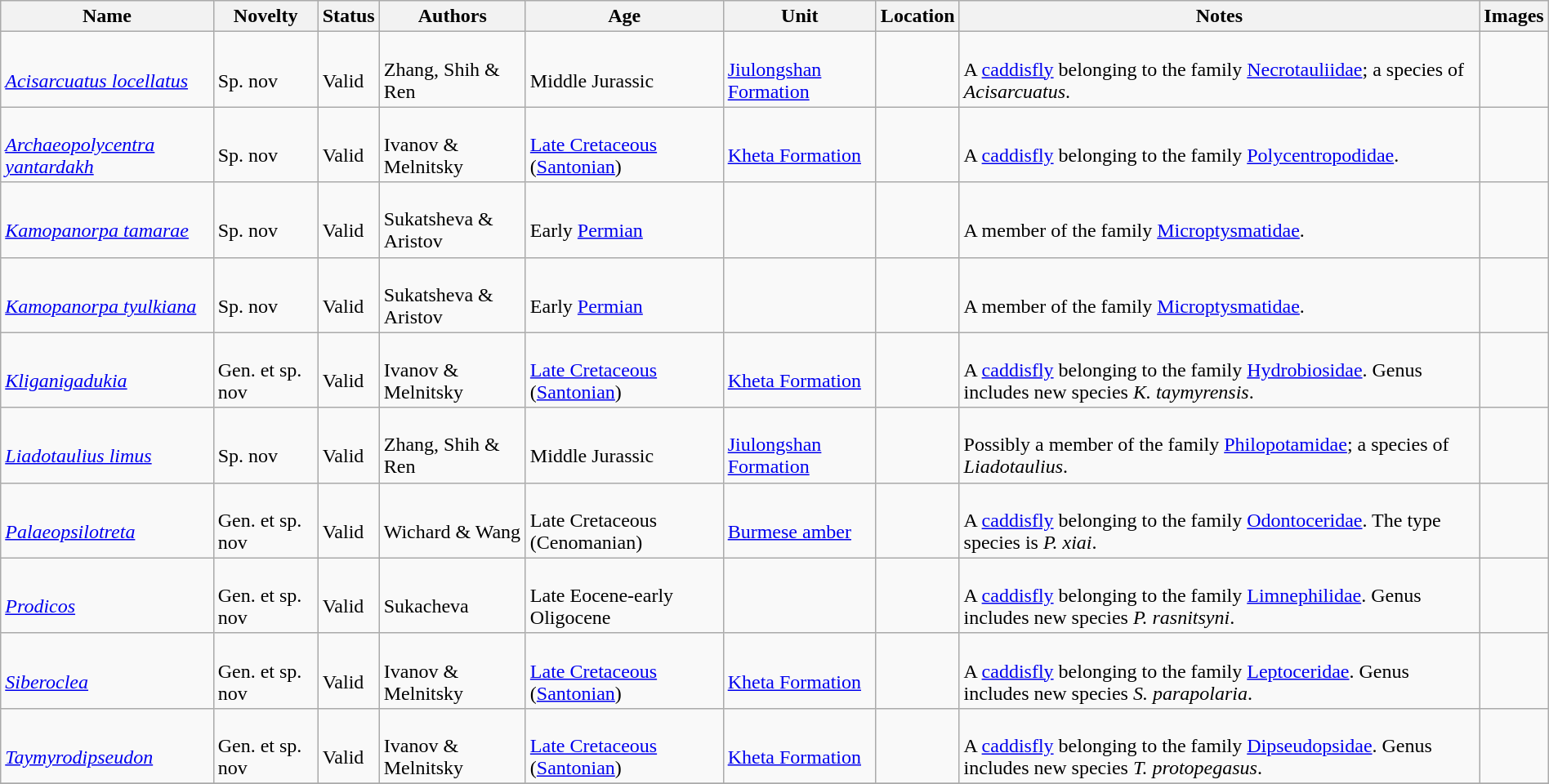<table class="wikitable sortable" align="center" width="100%">
<tr>
<th>Name</th>
<th>Novelty</th>
<th>Status</th>
<th>Authors</th>
<th>Age</th>
<th>Unit</th>
<th>Location</th>
<th>Notes</th>
<th>Images</th>
</tr>
<tr>
<td><br><em><a href='#'>Acisarcuatus locellatus</a></em></td>
<td><br>Sp. nov</td>
<td><br>Valid</td>
<td><br>Zhang, Shih & Ren</td>
<td><br>Middle Jurassic</td>
<td><br><a href='#'>Jiulongshan Formation</a></td>
<td><br></td>
<td><br>A <a href='#'>caddisfly</a> belonging to the family <a href='#'>Necrotauliidae</a>; a species of <em>Acisarcuatus</em>.</td>
<td></td>
</tr>
<tr>
<td><br><em><a href='#'>Archaeopolycentra yantardakh</a></em></td>
<td><br>Sp. nov</td>
<td><br>Valid</td>
<td><br>Ivanov & Melnitsky</td>
<td><br><a href='#'>Late Cretaceous</a> (<a href='#'>Santonian</a>)</td>
<td><br><a href='#'>Kheta Formation</a></td>
<td><br></td>
<td><br>A <a href='#'>caddisfly</a> belonging to the family <a href='#'>Polycentropodidae</a>.</td>
<td></td>
</tr>
<tr>
<td><br><em><a href='#'>Kamopanorpa tamarae</a></em></td>
<td><br>Sp. nov</td>
<td><br>Valid</td>
<td><br>Sukatsheva & Aristov</td>
<td><br>Early <a href='#'>Permian</a></td>
<td></td>
<td><br></td>
<td><br>A member of the family <a href='#'>Microptysmatidae</a>.</td>
<td></td>
</tr>
<tr>
<td><br><em><a href='#'>Kamopanorpa tyulkiana</a></em></td>
<td><br>Sp. nov</td>
<td><br>Valid</td>
<td><br>Sukatsheva & Aristov</td>
<td><br>Early <a href='#'>Permian</a></td>
<td></td>
<td><br></td>
<td><br>A member of the family <a href='#'>Microptysmatidae</a>.</td>
<td></td>
</tr>
<tr>
<td><br><em><a href='#'>Kliganigadukia</a></em></td>
<td><br>Gen. et sp. nov</td>
<td><br>Valid</td>
<td><br>Ivanov & Melnitsky</td>
<td><br><a href='#'>Late Cretaceous</a> (<a href='#'>Santonian</a>)</td>
<td><br><a href='#'>Kheta Formation</a></td>
<td><br></td>
<td><br>A <a href='#'>caddisfly</a> belonging to the family <a href='#'>Hydrobiosidae</a>. Genus includes new species <em>K. taymyrensis</em>.</td>
<td></td>
</tr>
<tr>
<td><br><em><a href='#'>Liadotaulius limus</a></em></td>
<td><br>Sp. nov</td>
<td><br>Valid</td>
<td><br>Zhang, Shih & Ren</td>
<td><br>Middle Jurassic</td>
<td><br><a href='#'>Jiulongshan Formation</a></td>
<td><br></td>
<td><br>Possibly a member of the family <a href='#'>Philopotamidae</a>; a species of <em>Liadotaulius</em>.</td>
<td></td>
</tr>
<tr>
<td><br><em><a href='#'>Palaeopsilotreta</a></em></td>
<td><br>Gen. et sp. nov</td>
<td><br>Valid</td>
<td><br>Wichard & Wang</td>
<td><br>Late Cretaceous (Cenomanian)</td>
<td><br><a href='#'>Burmese amber</a></td>
<td><br></td>
<td><br>A <a href='#'>caddisfly</a> belonging to the family <a href='#'>Odontoceridae</a>. The type species is <em>P. xiai</em>.</td>
<td></td>
</tr>
<tr>
<td><br><em><a href='#'>Prodicos</a></em></td>
<td><br>Gen. et sp. nov</td>
<td><br>Valid</td>
<td><br>Sukacheva</td>
<td><br>Late Eocene-early Oligocene</td>
<td></td>
<td><br></td>
<td><br>A <a href='#'>caddisfly</a> belonging to the family <a href='#'>Limnephilidae</a>. Genus includes new species <em>P. rasnitsyni</em>.</td>
<td></td>
</tr>
<tr>
<td><br><em><a href='#'>Siberoclea</a></em></td>
<td><br>Gen. et sp. nov</td>
<td><br>Valid</td>
<td><br>Ivanov & Melnitsky</td>
<td><br><a href='#'>Late Cretaceous</a> (<a href='#'>Santonian</a>)</td>
<td><br><a href='#'>Kheta Formation</a></td>
<td><br></td>
<td><br>A <a href='#'>caddisfly</a> belonging to the family <a href='#'>Leptoceridae</a>. Genus includes new species <em>S. parapolaria</em>.</td>
<td></td>
</tr>
<tr>
<td><br><em><a href='#'>Taymyrodipseudon</a></em></td>
<td><br>Gen. et sp. nov</td>
<td><br>Valid</td>
<td><br>Ivanov & Melnitsky</td>
<td><br><a href='#'>Late Cretaceous</a> (<a href='#'>Santonian</a>)</td>
<td><br><a href='#'>Kheta Formation</a></td>
<td><br></td>
<td><br>A <a href='#'>caddisfly</a> belonging to the family <a href='#'>Dipseudopsidae</a>. Genus includes new species <em>T. protopegasus</em>.</td>
<td></td>
</tr>
<tr>
</tr>
</table>
